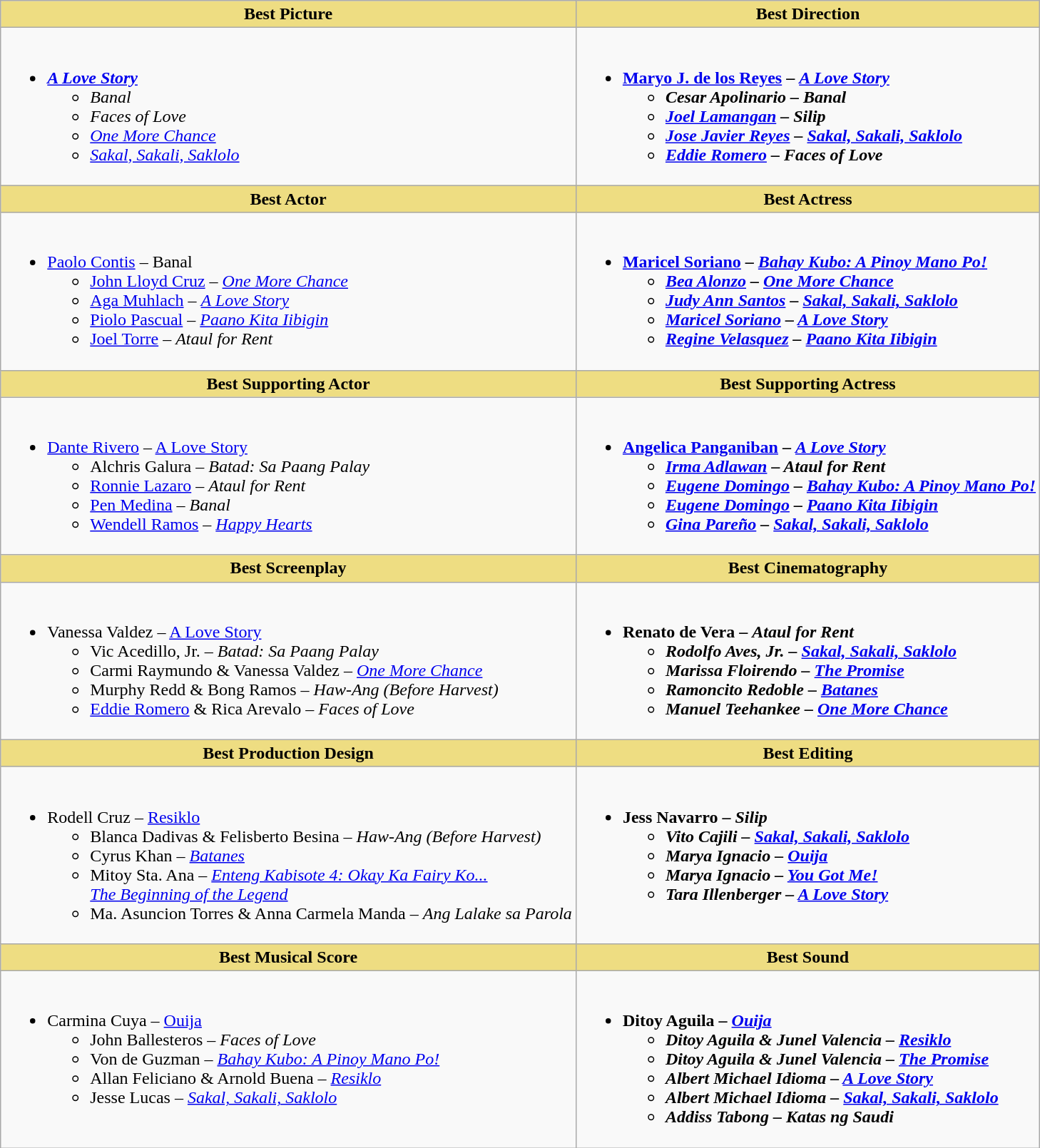<table class="wikitable">
<tr>
<th style="background:#EEDD82;" ! width:50%">Best Picture</th>
<th style="background:#EEDD82;" ! width:50%">Best Direction</th>
</tr>
<tr>
<td valign="top"><br><ul><li><strong><em><a href='#'>A Love Story</a></em></strong><ul><li><em>Banal</em></li><li><em>Faces of Love</em></li><li><em><a href='#'>One More Chance</a></em></li><li><em><a href='#'>Sakal, Sakali, Saklolo</a></em></li></ul></li></ul></td>
<td valign="top"><br><ul><li><strong><a href='#'>Maryo J. de los Reyes</a> – <em><a href='#'>A Love Story</a><strong><em><ul><li>Cesar Apolinario – </em>Banal<em></li><li><a href='#'>Joel Lamangan</a> – </em>Silip<em></li><li><a href='#'>Jose Javier Reyes</a> – </em><a href='#'>Sakal, Sakali, Saklolo</a><em></li><li><a href='#'>Eddie Romero</a> – </em>Faces of Love<em></li></ul></li></ul></td>
</tr>
<tr>
<th style="background:#EEDD82;" ! width:50%">Best Actor</th>
<th style="background:#EEDD82;" ! width:50%">Best Actress</th>
</tr>
<tr>
<td valign="top"><br><ul><li></strong><a href='#'>Paolo Contis</a> – </em>Banal</em></strong><ul><li><a href='#'>John Lloyd Cruz</a> – <em><a href='#'>One More Chance</a></em></li><li><a href='#'>Aga Muhlach</a> – <em><a href='#'>A Love Story</a></em></li><li><a href='#'>Piolo Pascual</a> – <em><a href='#'>Paano Kita Iibigin</a></em></li><li><a href='#'>Joel Torre</a> – <em>Ataul for Rent</em></li></ul></li></ul></td>
<td valign="top"><br><ul><li><strong><a href='#'>Maricel Soriano</a> – <em><a href='#'>Bahay Kubo: A Pinoy Mano Po!</a><strong><em><ul><li><a href='#'>Bea Alonzo</a> – </em><a href='#'>One More Chance</a><em></li><li><a href='#'>Judy Ann Santos</a> – </em><a href='#'>Sakal, Sakali, Saklolo</a><em></li><li><a href='#'>Maricel Soriano</a> – </em><a href='#'>A Love Story</a><em></li><li><a href='#'>Regine Velasquez</a> – </em><a href='#'>Paano Kita Iibigin</a><em></li></ul></li></ul></td>
</tr>
<tr>
<th style="background:#EEDD82;" ! width:50%">Best Supporting Actor</th>
<th style="background:#EEDD82;" ! width:50%">Best Supporting Actress</th>
</tr>
<tr>
<td valign="top"><br><ul><li></strong><a href='#'>Dante Rivero</a> – </em><a href='#'>A Love Story</a></em></strong><ul><li>Alchris Galura – <em>Batad: Sa Paang Palay</em></li><li><a href='#'>Ronnie Lazaro</a> – <em>Ataul for Rent</em></li><li><a href='#'>Pen Medina</a> – <em>Banal</em></li><li><a href='#'>Wendell Ramos</a> – <em><a href='#'>Happy Hearts</a></em></li></ul></li></ul></td>
<td valign="top"><br><ul><li><strong><a href='#'>Angelica Panganiban</a> – <em><a href='#'>A Love Story</a><strong><em><ul><li><a href='#'>Irma Adlawan</a> – </em>Ataul for Rent<em></li><li><a href='#'>Eugene Domingo</a> – </em><a href='#'>Bahay Kubo: A Pinoy Mano Po!</a><em></li><li><a href='#'>Eugene Domingo</a> – </em><a href='#'>Paano Kita Iibigin</a><em></li><li><a href='#'>Gina Pareño</a> – </em><a href='#'>Sakal, Sakali, Saklolo</a><em></li></ul></li></ul></td>
</tr>
<tr>
<th style="background:#EEDD82;" ! width:50%">Best Screenplay</th>
<th style="background:#EEDD82;" ! width:50%">Best Cinematography</th>
</tr>
<tr>
<td valign="top"><br><ul><li></strong>Vanessa Valdez – </em><a href='#'>A Love Story</a></em></strong><ul><li>Vic Acedillo, Jr. – <em>Batad: Sa Paang Palay</em></li><li>Carmi Raymundo & Vanessa Valdez – <em><a href='#'>One More Chance</a></em></li><li>Murphy Redd & Bong Ramos – <em>Haw-Ang (Before Harvest)</em></li><li><a href='#'>Eddie Romero</a> & Rica Arevalo – <em>Faces of Love</em></li></ul></li></ul></td>
<td valign="top"><br><ul><li><strong>Renato de Vera – <em>Ataul for Rent<strong><em><ul><li>Rodolfo Aves, Jr. – </em><a href='#'>Sakal, Sakali, Saklolo</a><em></li><li>Marissa Floirendo – </em><a href='#'>The Promise</a><em></li><li>Ramoncito Redoble – </em><a href='#'>Batanes</a><em></li><li>Manuel Teehankee – </em><a href='#'>One More Chance</a><em></li></ul></li></ul></td>
</tr>
<tr>
<th style="background:#EEDD82;" ! width:50%">Best Production Design</th>
<th style="background:#EEDD82;" ! width:50%">Best Editing</th>
</tr>
<tr>
<td valign="top"><br><ul><li></strong>Rodell Cruz  – </em><a href='#'>Resiklo</a></em></strong><ul><li>Blanca Dadivas & Felisberto Besina – <em>Haw-Ang (Before Harvest)</em></li><li>Cyrus Khan – <em><a href='#'>Batanes</a></em></li><li>Mitoy Sta. Ana  – <em><a href='#'>Enteng Kabisote 4: Okay Ka Fairy Ko...<br>The Beginning of the Legend</a></em></li><li>Ma. Asuncion Torres & Anna Carmela Manda – <em>Ang Lalake sa Parola</em></li></ul></li></ul></td>
<td valign="top"><br><ul><li><strong>Jess Navarro – <em>Silip<strong><em><ul><li>Vito Cajili – </em><a href='#'>Sakal, Sakali, Saklolo</a><em></li><li>Marya Ignacio – </em><a href='#'>Ouija</a><em></li><li>Marya Ignacio – </em><a href='#'>You Got Me!</a><em></li><li>Tara Illenberger – </em><a href='#'>A Love Story</a><em></li></ul></li></ul></td>
</tr>
<tr>
<th style="background:#EEDD82;" ! width:50%">Best Musical Score</th>
<th style="background:#EEDD82;" ! width:50%">Best Sound</th>
</tr>
<tr>
<td valign="top"><br><ul><li></strong>Carmina Cuya – </em><a href='#'>Ouija</a></em></strong><ul><li>John Ballesteros – <em>Faces of Love</em></li><li>Von de Guzman – <em><a href='#'>Bahay Kubo: A Pinoy Mano Po!</a></em></li><li>Allan Feliciano & Arnold Buena  – <em><a href='#'>Resiklo</a></em></li><li>Jesse Lucas – <em><a href='#'>Sakal, Sakali, Saklolo</a></em></li></ul></li></ul></td>
<td valign="top"><br><ul><li><strong>Ditoy Aguila – <em><a href='#'>Ouija</a><strong><em><ul><li>Ditoy Aguila & Junel Valencia – </em><a href='#'>Resiklo</a><em></li><li>Ditoy Aguila & Junel Valencia – </em><a href='#'>The Promise</a><em></li><li>Albert Michael Idioma – </em><a href='#'>A Love Story</a><em></li><li>Albert Michael Idioma – </em><a href='#'>Sakal, Sakali, Saklolo</a><em></li><li>Addiss Tabong  – </em>Katas ng Saudi<em></li></ul></li></ul></td>
</tr>
</table>
